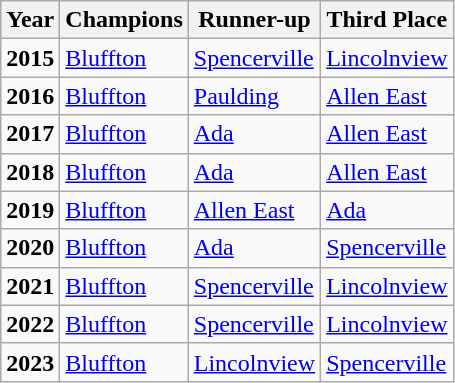<table class="wikitable">
<tr>
<th>Year</th>
<th>Champions</th>
<th>Runner-up</th>
<th>Third Place</th>
</tr>
<tr>
<td><strong>2015</strong></td>
<td><a href='#'>Bluffton</a></td>
<td><a href='#'>Spencerville</a></td>
<td><a href='#'>Lincolnview</a></td>
</tr>
<tr>
<td><strong>2016</strong></td>
<td><a href='#'>Bluffton</a></td>
<td><a href='#'>Paulding</a></td>
<td><a href='#'>Allen East</a></td>
</tr>
<tr>
<td><strong>2017</strong></td>
<td><a href='#'>Bluffton</a></td>
<td><a href='#'>Ada</a></td>
<td><a href='#'>Allen East</a></td>
</tr>
<tr>
<td><strong>2018</strong></td>
<td><a href='#'>Bluffton</a></td>
<td><a href='#'>Ada</a></td>
<td><a href='#'>Allen East</a></td>
</tr>
<tr>
<td><strong>2019</strong></td>
<td><a href='#'>Bluffton</a></td>
<td><a href='#'>Allen East</a></td>
<td><a href='#'>Ada</a></td>
</tr>
<tr>
<td><strong>2020</strong></td>
<td><a href='#'>Bluffton</a></td>
<td><a href='#'>Ada</a></td>
<td><a href='#'>Spencerville</a></td>
</tr>
<tr>
<td><strong>2021</strong></td>
<td><a href='#'>Bluffton</a></td>
<td><a href='#'>Spencerville</a></td>
<td><a href='#'>Lincolnview</a></td>
</tr>
<tr>
<td><strong>2022</strong></td>
<td><a href='#'>Bluffton</a></td>
<td><a href='#'>Spencerville</a></td>
<td><a href='#'>Lincolnview</a></td>
</tr>
<tr>
<td><strong>2023</strong></td>
<td><a href='#'>Bluffton</a></td>
<td><a href='#'>Lincolnview</a></td>
<td><a href='#'>Spencerville</a></td>
</tr>
</table>
